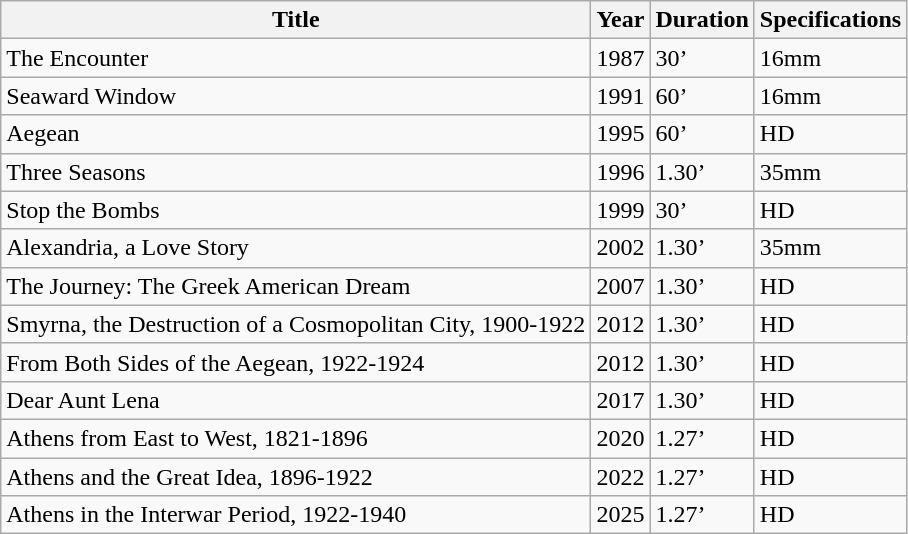<table class="wikitable sortable">
<tr>
<th>Title</th>
<th>Year</th>
<th>Duration</th>
<th>Specifications</th>
</tr>
<tr>
<td>The Encounter</td>
<td>1987</td>
<td>30’</td>
<td>16mm</td>
</tr>
<tr>
<td>Seaward Window</td>
<td>1991</td>
<td>60’</td>
<td>16mm</td>
</tr>
<tr>
<td>Aegean</td>
<td>1995</td>
<td>60’</td>
<td>HD</td>
</tr>
<tr>
<td>Three Seasons</td>
<td>1996</td>
<td>1.30’</td>
<td>35mm</td>
</tr>
<tr>
<td>Stop the Bombs</td>
<td>1999</td>
<td>30’</td>
<td>HD</td>
</tr>
<tr>
<td>Alexandria, a Love Story</td>
<td>2002</td>
<td>1.30’</td>
<td>35mm</td>
</tr>
<tr>
<td>The Journey: The Greek American Dream</td>
<td>2007</td>
<td>1.30’</td>
<td>HD</td>
</tr>
<tr>
<td>Smyrna, the Destruction of a Cosmopolitan City, 1900-1922</td>
<td>2012</td>
<td>1.30’</td>
<td>HD</td>
</tr>
<tr>
<td>From Both Sides of the Aegean, 1922-1924</td>
<td>2012</td>
<td>1.30’</td>
<td>HD</td>
</tr>
<tr>
<td>Dear Aunt Lena</td>
<td>2017</td>
<td>1.30’</td>
<td>HD</td>
</tr>
<tr>
<td>Athens from East to West, 1821-1896</td>
<td>2020</td>
<td>1.27’</td>
<td>HD</td>
</tr>
<tr>
<td>Athens and the Great Idea, 1896-1922</td>
<td>2022</td>
<td>1.27’</td>
<td>HD</td>
</tr>
<tr>
<td>Athens in the Interwar Period, 1922-1940</td>
<td>2025</td>
<td>1.27’</td>
<td>HD</td>
</tr>
</table>
